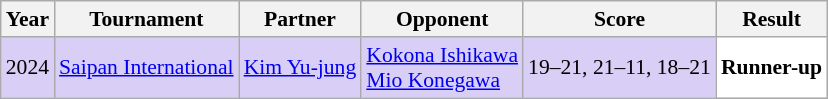<table class="sortable wikitable" style="font-size: 90%;">
<tr>
<th>Year</th>
<th>Tournament</th>
<th>Partner</th>
<th>Opponent</th>
<th>Score</th>
<th>Result</th>
</tr>
<tr style="background:#D8CEF6">
<td align="center">2024</td>
<td align="left"><a href='#'>Saipan International</a></td>
<td align="left"> <a href='#'>Kim Yu-jung</a></td>
<td align="left"> <a href='#'>Kokona Ishikawa</a><br> <a href='#'>Mio Konegawa</a></td>
<td align="left">19–21, 21–11, 18–21</td>
<td style="text-align:left; background:white"> <strong>Runner-up</strong></td>
</tr>
</table>
